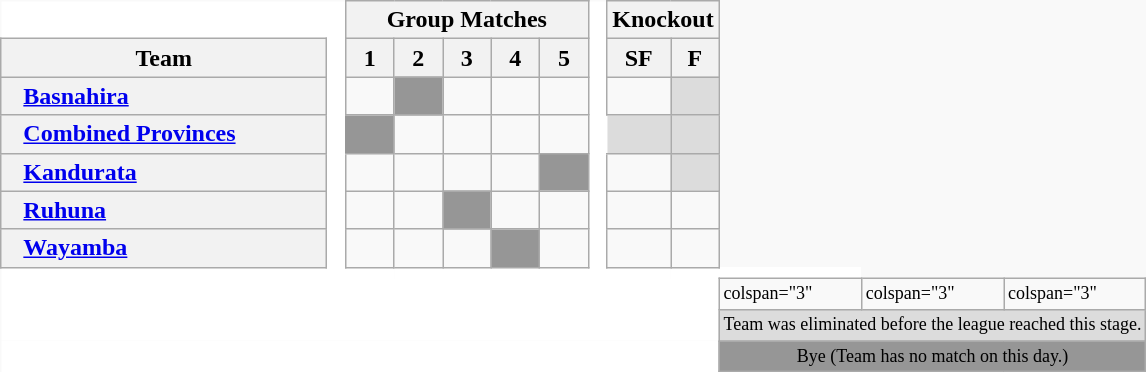<table class="wikitable" style="border:none">
<tr>
<td colspan="2" style="background:white; border:none"></td>
<td rowspan="8"  style="width:5px;; border:none; background:white;"></td>
<th colspan="5"><span>Group Matches</span></th>
<td rowspan="8"  style="width:5px;; border:none; background:white;"></td>
<th colspan="2"><span>Knockout</span></th>
</tr>
<tr>
<th colspan="2" style="width:210px; vertical-align:center;">Team</th>
<th width=25>1</th>
<th width=25>2</th>
<th width=25>3</th>
<th width=25>4</th>
<th width=25>5</th>
<th><span>SF</span></th>
<th width=25><span>F</span></th>
</tr>
<tr>
<th style="width:5px; border-right:none"></th>
<th style="text-align:left; border-left:none"><a href='#'>Basnahira</a></th>
<td></td>
<td style="background:#969696; border-left:none"></td>
<td></td>
<td></td>
<td></td>
<td></td>
<td style="background:#dcdcdc; border-left:none"></td>
</tr>
<tr>
<th style="width:5px; border-right:none"></th>
<th style="text-align:left; border-left:none"><a href='#'>Combined Provinces</a></th>
<td style="background:#969696; border-left:none"></td>
<td></td>
<td></td>
<td></td>
<td></td>
<td style="background:#dcdcdc; border-left:none"></td>
<td style="background:#dcdcdc; border-left:none"></td>
</tr>
<tr>
<th style="width:5px; border-right:none"></th>
<th style="text-align:left; border-left:none"><a href='#'>Kandurata</a></th>
<td></td>
<td></td>
<td></td>
<td></td>
<td style="background:#969696; border-left:none"></td>
<td></td>
<td style="background:#dcdcdc; border-left:none"></td>
</tr>
<tr>
<th style="width:5px; border-right:none"></th>
<th style="text-align:left; border-left:none"><a href='#'>Ruhuna</a></th>
<td></td>
<td></td>
<td style="background:#969696; border-left:none"></td>
<td></td>
<td></td>
<td></td>
<td></td>
</tr>
<tr>
<th style="width:5px; border-right:none"></th>
<th style="text-align:left; border-left:none"><a href='#'>Wayamba</a></th>
<td></td>
<td></td>
<td></td>
<td style="background:#969696; border-left:none"></td>
<td></td>
<td></td>
<td></td>
</tr>
<tr style="background:white;">
<td colspan="2" style="border:none"></td>
<td style="border:none;"></td>
<td colspan="5" style="border:none"></td>
<td style="border:none;"></td>
<td colspan="2" style="border:none"></td>
</tr>
<tr style="font-size:75%">
<td colspan="11" style="background:white; border:none; vertical-align:center"><br></td>
<td>colspan="3" </td>
<td>colspan="3" </td>
<td>colspan="3" </td>
</tr>
<tr style="font-size:75%">
<td colspan="11" style="background:white; border:none; vertical-align:top"><br></td>
<td colspan="9" style="background:#dcdcdc; text-align:center; vertical-align:center">Team was eliminated before the league reached this stage.</td>
</tr>
<tr style="font-size:75%">
<td colspan="11" style="background:white; border:none; vertical-align:center"></td>
<td colspan="9" style="background:#969696; text-align:center; vertical-align:center">Bye (Team has no match on this day.)</td>
</tr>
</table>
